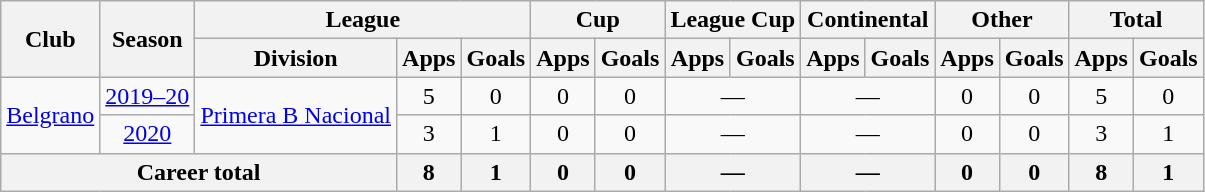<table class="wikitable" style="text-align:center">
<tr>
<th rowspan="2">Club</th>
<th rowspan="2">Season</th>
<th colspan="3">League</th>
<th colspan="2">Cup</th>
<th colspan="2">League Cup</th>
<th colspan="2">Continental</th>
<th colspan="2">Other</th>
<th colspan="2">Total</th>
</tr>
<tr>
<th>Division</th>
<th>Apps</th>
<th>Goals</th>
<th>Apps</th>
<th>Goals</th>
<th>Apps</th>
<th>Goals</th>
<th>Apps</th>
<th>Goals</th>
<th>Apps</th>
<th>Goals</th>
<th>Apps</th>
<th>Goals</th>
</tr>
<tr>
<td rowspan="2"><a href='#'>Belgrano</a></td>
<td><a href='#'>2019–20</a></td>
<td rowspan="2"><a href='#'>Primera B Nacional</a></td>
<td>5</td>
<td>0</td>
<td>0</td>
<td>0</td>
<td colspan="2">—</td>
<td colspan="2">—</td>
<td>0</td>
<td>0</td>
<td>5</td>
<td>0</td>
</tr>
<tr>
<td><a href='#'>2020</a></td>
<td>3</td>
<td>1</td>
<td>0</td>
<td>0</td>
<td colspan="2">—</td>
<td colspan="2">—</td>
<td>0</td>
<td>0</td>
<td>3</td>
<td>1</td>
</tr>
<tr>
<th colspan="3">Career total</th>
<th>8</th>
<th>1</th>
<th>0</th>
<th>0</th>
<th colspan="2">—</th>
<th colspan="2">—</th>
<th>0</th>
<th>0</th>
<th>8</th>
<th>1</th>
</tr>
</table>
